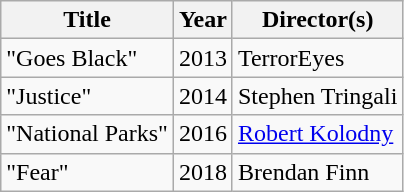<table class="wikitable">
<tr>
<th>Title</th>
<th>Year</th>
<th>Director(s)</th>
</tr>
<tr>
<td>"Goes Black"</td>
<td>2013</td>
<td>TerrorEyes</td>
</tr>
<tr>
<td>"Justice"</td>
<td>2014</td>
<td>Stephen Tringali</td>
</tr>
<tr>
<td>"National Parks"</td>
<td>2016</td>
<td><a href='#'>Robert Kolodny</a></td>
</tr>
<tr>
<td>"Fear"</td>
<td>2018</td>
<td>Brendan Finn</td>
</tr>
</table>
